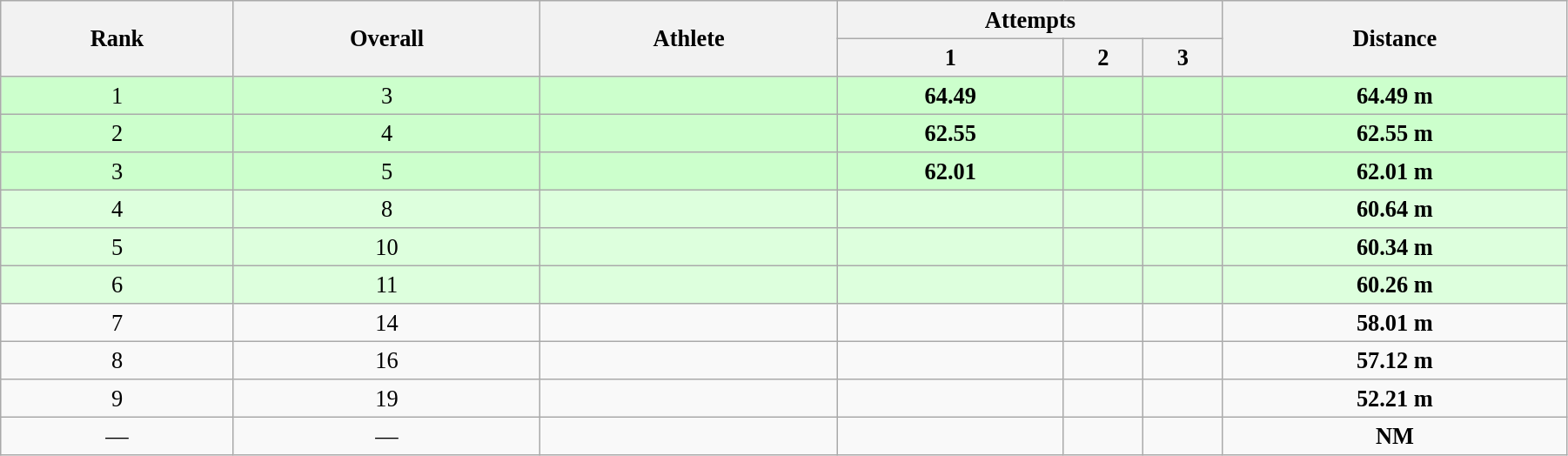<table class="wikitable" style=" text-align:center; font-size:110%;" width="95%">
<tr>
<th rowspan="2">Rank</th>
<th rowspan="2">Overall</th>
<th rowspan="2">Athlete</th>
<th colspan="3">Attempts</th>
<th rowspan="2">Distance</th>
</tr>
<tr>
<th>1</th>
<th>2</th>
<th>3</th>
</tr>
<tr style="background:#ccffcc;">
<td>1</td>
<td>3</td>
<td align=left></td>
<td><strong>64.49</strong></td>
<td></td>
<td></td>
<td><strong>64.49 m </strong></td>
</tr>
<tr style="background:#ccffcc;">
<td>2</td>
<td>4</td>
<td align=left></td>
<td><strong>62.55</strong></td>
<td></td>
<td></td>
<td><strong>62.55 m </strong></td>
</tr>
<tr style="background:#ccffcc;">
<td>3</td>
<td>5</td>
<td align=left></td>
<td><strong>62.01</strong></td>
<td></td>
<td></td>
<td><strong>62.01 m </strong></td>
</tr>
<tr style="background:#ddffdd;">
<td>4</td>
<td>8</td>
<td align=left></td>
<td></td>
<td></td>
<td></td>
<td><strong>60.64 m </strong></td>
</tr>
<tr style="background:#ddffdd;">
<td>5</td>
<td>10</td>
<td align=left></td>
<td></td>
<td></td>
<td></td>
<td><strong>60.34 m </strong></td>
</tr>
<tr style="background:#ddffdd;">
<td>6</td>
<td>11</td>
<td align=left></td>
<td></td>
<td></td>
<td></td>
<td><strong>60.26 m </strong></td>
</tr>
<tr>
<td>7</td>
<td>14</td>
<td align=left></td>
<td></td>
<td></td>
<td></td>
<td><strong>58.01 m </strong></td>
</tr>
<tr>
<td>8</td>
<td>16</td>
<td align=left></td>
<td></td>
<td></td>
<td></td>
<td><strong>57.12 m </strong></td>
</tr>
<tr>
<td>9</td>
<td>19</td>
<td align=left></td>
<td></td>
<td></td>
<td></td>
<td><strong>52.21 m </strong></td>
</tr>
<tr>
<td>—</td>
<td>—</td>
<td align=left></td>
<td></td>
<td></td>
<td></td>
<td><strong>NM </strong></td>
</tr>
</table>
